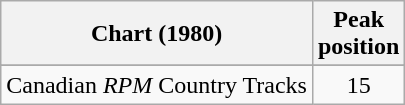<table class="wikitable sortable">
<tr>
<th align="left">Chart (1980)</th>
<th align="center">Peak<br>position</th>
</tr>
<tr>
</tr>
<tr>
</tr>
<tr>
<td align="left">Canadian <em>RPM</em> Country Tracks</td>
<td align="center">15</td>
</tr>
</table>
